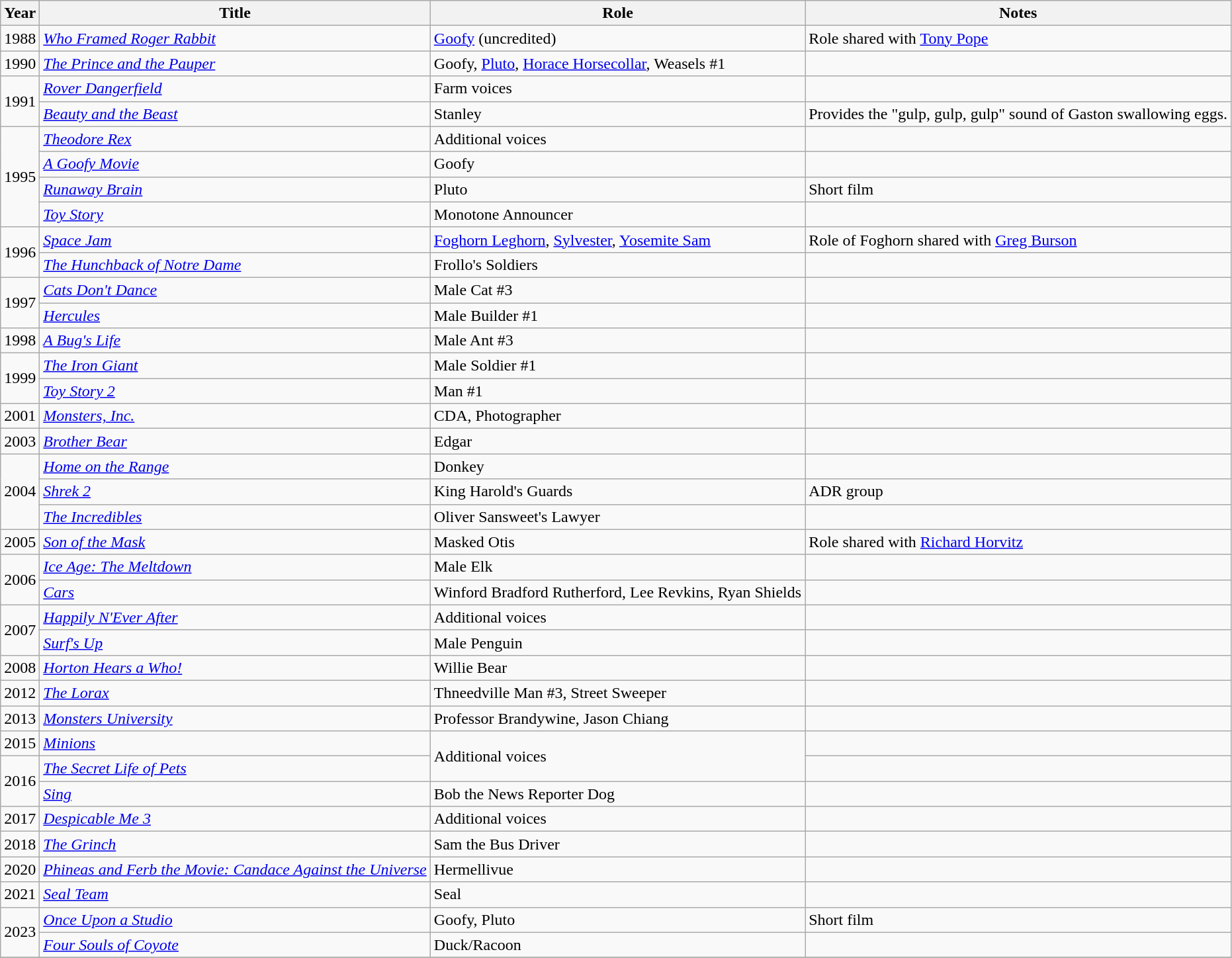<table class = "wikitable sortable">
<tr>
<th>Year</th>
<th>Title</th>
<th>Role</th>
<th class = "unsortable">Notes</th>
</tr>
<tr>
<td>1988</td>
<td><em><a href='#'>Who Framed Roger Rabbit</a></em></td>
<td><a href='#'>Goofy</a> (uncredited)</td>
<td>Role shared with <a href='#'>Tony Pope</a></td>
</tr>
<tr>
<td>1990</td>
<td><em><a href='#'>The Prince and the Pauper</a></em></td>
<td>Goofy, <a href='#'>Pluto</a>, <a href='#'>Horace Horsecollar</a>, Weasels #1</td>
<td> </td>
</tr>
<tr>
<td rowspan="2">1991</td>
<td><em><a href='#'>Rover Dangerfield</a></em></td>
<td>Farm voices</td>
<td> </td>
</tr>
<tr>
<td><em><a href='#'>Beauty and the Beast</a></em></td>
<td>Stanley</td>
<td>Provides the "gulp, gulp, gulp" sound of Gaston swallowing eggs.</td>
</tr>
<tr>
<td rowspan="4">1995</td>
<td><em><a href='#'>Theodore Rex</a></em></td>
<td>Additional voices</td>
<td> </td>
</tr>
<tr>
<td><em><a href='#'>A Goofy Movie</a></em></td>
<td>Goofy</td>
<td> </td>
</tr>
<tr>
<td><em><a href='#'>Runaway Brain</a></em></td>
<td>Pluto</td>
<td>Short film</td>
</tr>
<tr>
<td><em><a href='#'>Toy Story</a></em></td>
<td>Monotone Announcer</td>
<td> </td>
</tr>
<tr>
<td rowspan="2">1996</td>
<td><em><a href='#'>Space Jam</a></em></td>
<td><a href='#'>Foghorn Leghorn</a>, <a href='#'>Sylvester</a>, <a href='#'>Yosemite Sam</a></td>
<td>Role of Foghorn shared with <a href='#'>Greg Burson</a></td>
</tr>
<tr>
<td><em><a href='#'>The Hunchback of Notre Dame</a></em></td>
<td>Frollo's Soldiers</td>
<td> </td>
</tr>
<tr>
<td rowspan="2">1997</td>
<td><em><a href='#'>Cats Don't Dance</a></em></td>
<td>Male Cat #3</td>
<td> </td>
</tr>
<tr>
<td><em><a href='#'>Hercules</a></em></td>
<td>Male Builder #1</td>
<td> </td>
</tr>
<tr>
<td>1998</td>
<td><em><a href='#'>A Bug's Life</a></em></td>
<td>Male Ant #3</td>
<td> </td>
</tr>
<tr>
<td rowspan="2">1999</td>
<td><em><a href='#'>The Iron Giant</a></em></td>
<td>Male Soldier #1</td>
<td> </td>
</tr>
<tr>
<td><em><a href='#'>Toy Story 2</a></em></td>
<td>Man #1</td>
<td> </td>
</tr>
<tr>
<td>2001</td>
<td><em><a href='#'>Monsters, Inc.</a></em></td>
<td>CDA, Photographer</td>
<td> </td>
</tr>
<tr>
<td>2003</td>
<td><em><a href='#'>Brother Bear</a></em></td>
<td>Edgar</td>
<td> </td>
</tr>
<tr>
<td rowspan="3">2004</td>
<td><em><a href='#'>Home on the Range</a></em></td>
<td>Donkey</td>
<td> </td>
</tr>
<tr>
<td><em><a href='#'>Shrek 2</a></em></td>
<td>King Harold's Guards</td>
<td>ADR group</td>
</tr>
<tr>
<td><em><a href='#'>The Incredibles</a></em></td>
<td>Oliver Sansweet's Lawyer</td>
<td> </td>
</tr>
<tr>
<td>2005</td>
<td><em><a href='#'>Son of the Mask</a></em></td>
<td>Masked Otis</td>
<td>Role shared with <a href='#'>Richard Horvitz</a></td>
</tr>
<tr>
<td rowspan="2">2006</td>
<td><em><a href='#'>Ice Age: The Meltdown</a></em></td>
<td>Male Elk</td>
<td></td>
</tr>
<tr>
<td><em><a href='#'>Cars</a></em></td>
<td>Winford Bradford Rutherford, Lee Revkins, Ryan Shields</td>
<td></td>
</tr>
<tr>
<td rowspan="2">2007</td>
<td><em><a href='#'>Happily N'Ever After</a></em></td>
<td>Additional voices</td>
<td></td>
</tr>
<tr>
<td><em><a href='#'>Surf's Up</a></em></td>
<td>Male Penguin</td>
<td></td>
</tr>
<tr>
<td>2008</td>
<td><em><a href='#'>Horton Hears a Who!</a></em></td>
<td>Willie Bear</td>
<td> </td>
</tr>
<tr>
<td>2012</td>
<td><em><a href='#'>The Lorax</a></em></td>
<td>Thneedville Man #3, Street Sweeper</td>
<td></td>
</tr>
<tr>
<td>2013</td>
<td><em><a href='#'>Monsters University</a></em></td>
<td>Professor Brandywine, Jason Chiang</td>
<td></td>
</tr>
<tr>
<td>2015</td>
<td><em><a href='#'>Minions</a></em></td>
<td rowspan="2">Additional voices</td>
<td></td>
</tr>
<tr>
<td rowspan="2">2016</td>
<td><em><a href='#'>The Secret Life of Pets</a></em></td>
<td></td>
</tr>
<tr>
<td><em><a href='#'>Sing</a></em></td>
<td>Bob the News Reporter Dog</td>
<td></td>
</tr>
<tr>
<td>2017</td>
<td><em><a href='#'>Despicable Me 3</a></em></td>
<td>Additional voices</td>
<td></td>
</tr>
<tr>
<td>2018</td>
<td><em><a href='#'>The Grinch</a></em></td>
<td>Sam the Bus Driver</td>
<td></td>
</tr>
<tr>
<td>2020</td>
<td><em><a href='#'>Phineas and Ferb the Movie: Candace Against the Universe</a></em></td>
<td>Hermellivue</td>
<td></td>
</tr>
<tr>
<td>2021</td>
<td><a href='#'><em>Seal Team</em></a></td>
<td>Seal</td>
<td></td>
</tr>
<tr>
<td rowspan="2">2023</td>
<td><em><a href='#'>Once Upon a Studio</a></em></td>
<td>Goofy, Pluto</td>
<td>Short film</td>
</tr>
<tr>
<td><em><a href='#'>Four Souls of Coyote</a></em></td>
<td>Duck/Racoon</td>
<td></td>
</tr>
<tr>
</tr>
</table>
